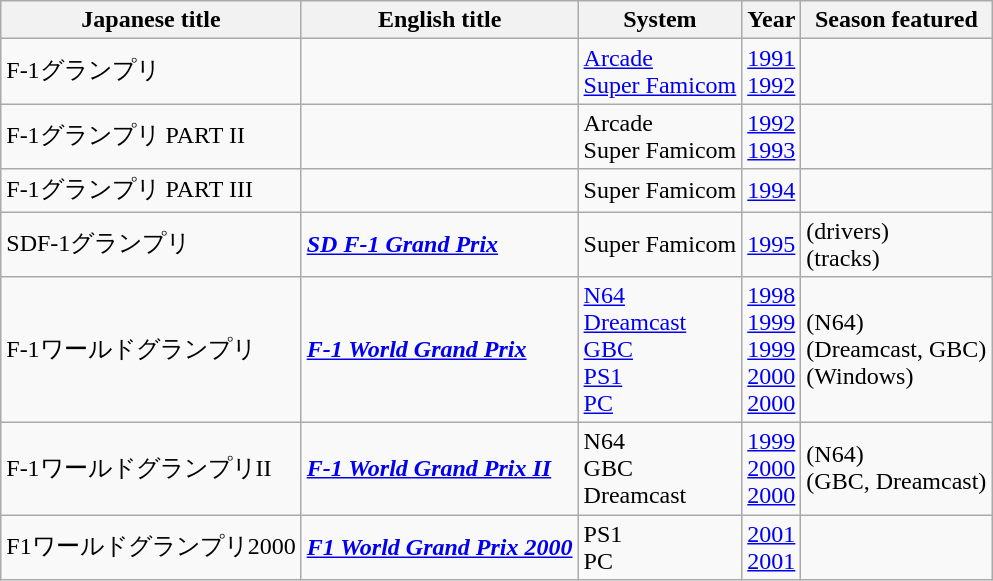<table class="wikitable">
<tr>
<th>Japanese title</th>
<th>English title</th>
<th>System</th>
<th>Year</th>
<th>Season featured</th>
</tr>
<tr style="vertical-align: middle;">
<td style="white-space: nowrap;">F-1グランプリ</td>
<td style="white-space: nowrap;"><strong><em></em></strong></td>
<td><a href='#'>Arcade</a><br><a href='#'>Super Famicom</a></td>
<td style="white-space: nowrap;"><a href='#'>1991</a><br><a href='#'>1992</a></td>
<td></td>
</tr>
<tr style="vertical-align: middle;">
<td style="white-space: nowrap;">F-1グランプリ PART II</td>
<td style="white-space: nowrap;"><strong><em></em></strong></td>
<td>Arcade<br>Super Famicom</td>
<td style="white-space: nowrap;"><a href='#'>1992</a><br><a href='#'>1993</a></td>
<td></td>
</tr>
<tr style="vertical-align: middle;">
<td style="white-space: nowrap;">F-1グランプリ PART III</td>
<td style="white-space: nowrap;"><strong><em></em></strong></td>
<td>Super Famicom</td>
<td style="white-space: nowrap;"><a href='#'>1994</a></td>
<td></td>
</tr>
<tr style="vertical-align: middle;">
<td style="white-space: nowrap;">SDF-1グランプリ</td>
<td style="white-space: nowrap;"><strong><em><a href='#'>SD F-1 Grand Prix</a></em></strong></td>
<td>Super Famicom</td>
<td style="white-space: nowrap;"><a href='#'>1995</a></td>
<td> (drivers)<br> (tracks)</td>
</tr>
<tr style="vertical-align: middle;">
<td style="white-space: nowrap;">F-1ワールドグランプリ</td>
<td style="white-space: nowrap;"><strong><em><a href='#'>F-1 World Grand Prix</a></em></strong></td>
<td><a href='#'>N64</a><br><a href='#'>Dreamcast</a><br><a href='#'>GBC</a><br><a href='#'>PS1</a><br><a href='#'>PC</a></td>
<td style="white-space: nowrap;"><a href='#'>1998</a><br><a href='#'>1999</a><br><a href='#'>1999</a><br><a href='#'>2000</a><br><a href='#'>2000</a></td>
<td> (N64)<br> (Dreamcast, GBC)<br> (Windows)</td>
</tr>
<tr style="vertical-align: middle;">
<td style="white-space: nowrap;">F-1ワールドグランプリII</td>
<td style="white-space: nowrap;"><strong><em><a href='#'>F-1 World Grand Prix II</a></em></strong></td>
<td>N64<br>GBC<br>Dreamcast</td>
<td style="white-space: nowrap;"><a href='#'>1999</a><br><a href='#'>2000</a><br><a href='#'>2000</a></td>
<td> (N64)<br>  (GBC, Dreamcast)</td>
</tr>
<tr style="vertical-align: middle;">
<td style="white-space: nowrap;">F1ワールドグランプリ2000</td>
<td style="white-space: nowrap;"><strong><em><a href='#'>F1 World Grand Prix 2000</a></em></strong></td>
<td>PS1<br>PC<br></td>
<td style="white-space: nowrap;"><a href='#'>2001</a><br><a href='#'>2001</a></td>
<td></td>
</tr>
</table>
